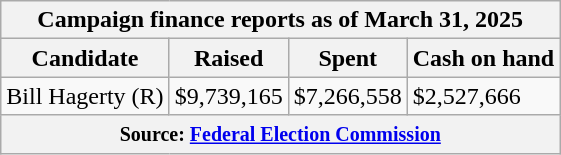<table class="wikitable sortable">
<tr>
<th colspan=4>Campaign finance reports as of March 31, 2025</th>
</tr>
<tr style="text-align:center;">
<th>Candidate</th>
<th>Raised</th>
<th>Spent</th>
<th>Cash on hand</th>
</tr>
<tr>
<td>Bill Hagerty (R)</td>
<td>$9,739,165</td>
<td>$7,266,558</td>
<td>$2,527,666</td>
</tr>
<tr>
<th colspan="4"><small>Source: <a href='#'>Federal Election Commission</a></small></th>
</tr>
</table>
